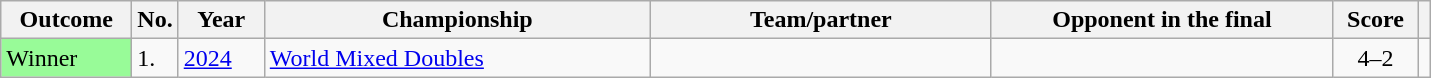<table class="wikitable sortable">
<tr>
<th width="80">Outcome</th>
<th width="20">No.</th>
<th width="50">Year</th>
<th width="250">Championship</th>
<th width="220">Team/partner</th>
<th width="220">Opponent in the final</th>
<th width="50">Score</th>
<th></th>
</tr>
<tr>
<td style="background:#98fb98;">Winner</td>
<td>1.</td>
<td><a href='#'>2024</a></td>
<td><a href='#'>World Mixed Doubles</a></td>
<td></td>
<td><br></td>
<td align="center">4–2</td>
<td></td>
</tr>
</table>
